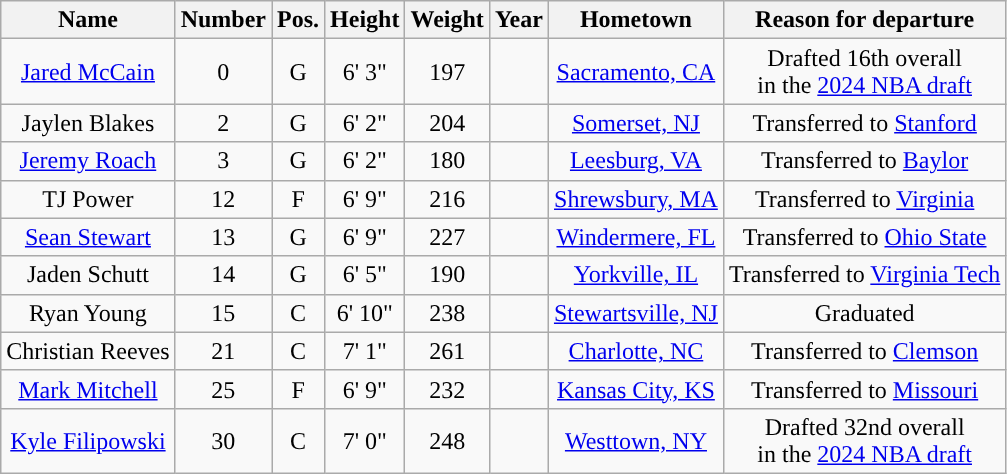<table class="wikitable sortable" style="text-align: center">
<tr align=center>
<th>Name</th>
<th>Number</th>
<th>Pos.</th>
<th>Height</th>
<th>Weight</th>
<th>Year</th>
<th>Hometown</th>
<th>Reason for departure</th>
</tr>
<tr>
<td><a href='#'>Jared McCain</a></td>
<td>0</td>
<td>G</td>
<td>6' 3"</td>
<td>197</td>
<td></td>
<td><a href='#'>Sacramento, CA</a></td>
<td>Drafted 16th overall<br>in the <a href='#'>2024 NBA draft</a></td>
</tr>
<tr>
<td>Jaylen Blakes</td>
<td>2</td>
<td>G</td>
<td>6' 2"</td>
<td>204</td>
<td></td>
<td><a href='#'>Somerset, NJ</a></td>
<td>Transferred to <a href='#'>Stanford</a></td>
</tr>
<tr>
<td><a href='#'>Jeremy Roach</a></td>
<td>3</td>
<td>G</td>
<td>6' 2"</td>
<td>180</td>
<td></td>
<td><a href='#'>Leesburg, VA</a></td>
<td>Transferred to <a href='#'>Baylor</a></td>
</tr>
<tr>
<td>TJ Power</td>
<td>12</td>
<td>F</td>
<td>6' 9"</td>
<td>216</td>
<td></td>
<td><a href='#'>Shrewsbury, MA</a></td>
<td>Transferred to <a href='#'>Virginia</a></td>
</tr>
<tr>
<td><a href='#'>Sean Stewart</a></td>
<td>13</td>
<td>G</td>
<td>6' 9"</td>
<td>227</td>
<td></td>
<td><a href='#'>Windermere, FL</a></td>
<td>Transferred to <a href='#'>Ohio State</a></td>
</tr>
<tr>
<td>Jaden Schutt</td>
<td>14</td>
<td>G</td>
<td>6' 5"</td>
<td>190</td>
<td></td>
<td><a href='#'>Yorkville, IL</a></td>
<td>Transferred to <a href='#'>Virginia Tech</a></td>
</tr>
<tr>
<td>Ryan Young</td>
<td>15</td>
<td>C</td>
<td>6' 10"</td>
<td>238</td>
<td></td>
<td><a href='#'>Stewartsville, NJ</a></td>
<td>Graduated</td>
</tr>
<tr>
<td>Christian Reeves</td>
<td>21</td>
<td>C</td>
<td>7' 1"</td>
<td>261</td>
<td></td>
<td><a href='#'>Charlotte, NC</a></td>
<td>Transferred to <a href='#'>Clemson</a></td>
</tr>
<tr>
<td><a href='#'>Mark Mitchell</a></td>
<td>25</td>
<td>F</td>
<td>6' 9"</td>
<td>232</td>
<td></td>
<td><a href='#'>Kansas City, KS</a></td>
<td>Transferred to <a href='#'>Missouri</a></td>
</tr>
<tr>
<td><a href='#'>Kyle Filipowski</a></td>
<td>30</td>
<td>C</td>
<td>7' 0"</td>
<td>248</td>
<td></td>
<td><a href='#'>Westtown, NY</a></td>
<td>Drafted 32nd overall<br>in the <a href='#'>2024 NBA draft</a></td>
</tr>
</table>
